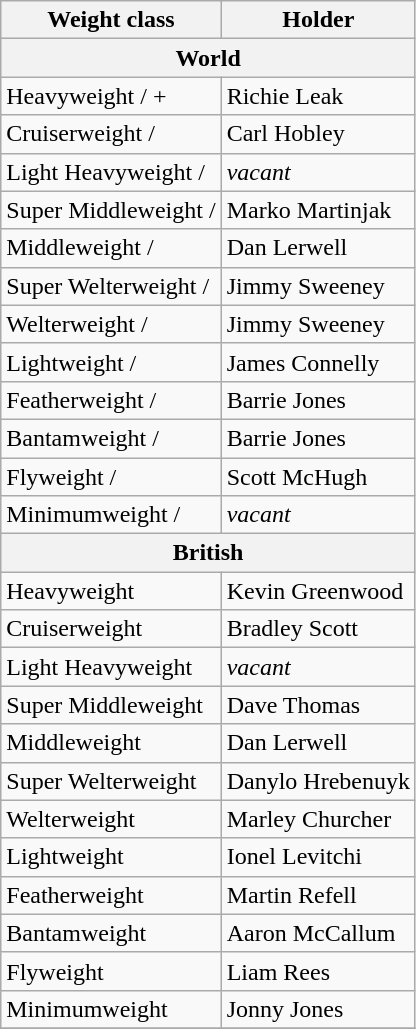<table class="wikitable">
<tr>
<th>Weight class</th>
<th>Holder</th>
</tr>
<tr ->
<th colspan="2" style="text-align:center;">World</th>
</tr>
<tr>
<td>Heavyweight / +</td>
<td>Richie Leak</td>
</tr>
<tr>
<td>Cruiserweight / </td>
<td>Carl Hobley</td>
</tr>
<tr>
<td>Light Heavyweight / </td>
<td><em>vacant</em></td>
</tr>
<tr>
<td>Super Middleweight / </td>
<td>Marko Martinjak</td>
</tr>
<tr>
<td>Middleweight / </td>
<td>Dan Lerwell</td>
</tr>
<tr>
<td>Super Welterweight / </td>
<td>Jimmy Sweeney</td>
</tr>
<tr>
<td>Welterweight / </td>
<td>Jimmy Sweeney</td>
</tr>
<tr>
<td>Lightweight / </td>
<td>James Connelly</td>
</tr>
<tr>
<td>Featherweight / </td>
<td>Barrie Jones</td>
</tr>
<tr>
<td>Bantamweight / </td>
<td>Barrie Jones</td>
</tr>
<tr>
<td>Flyweight / </td>
<td>Scott McHugh</td>
</tr>
<tr>
<td>Minimumweight / </td>
<td><em>vacant</em></td>
</tr>
<tr>
<th colspan="2" style="text-align:center;">British</th>
</tr>
<tr>
<td>Heavyweight</td>
<td>Kevin Greenwood</td>
</tr>
<tr>
<td>Cruiserweight</td>
<td>Bradley Scott</td>
</tr>
<tr>
<td>Light Heavyweight</td>
<td><em>vacant</em></td>
</tr>
<tr>
<td>Super Middleweight</td>
<td>Dave Thomas</td>
</tr>
<tr>
<td>Middleweight</td>
<td>Dan Lerwell</td>
</tr>
<tr>
<td>Super Welterweight</td>
<td>Danylo Hrebenuyk</td>
</tr>
<tr>
<td>Welterweight</td>
<td>Marley Churcher</td>
</tr>
<tr>
<td>Lightweight</td>
<td>Ionel Levitchi</td>
</tr>
<tr>
<td>Featherweight</td>
<td>Martin Refell</td>
</tr>
<tr>
<td>Bantamweight</td>
<td>Aaron McCallum</td>
</tr>
<tr>
<td>Flyweight</td>
<td>Liam Rees</td>
</tr>
<tr>
<td>Minimumweight</td>
<td>Jonny Jones</td>
</tr>
<tr>
</tr>
</table>
